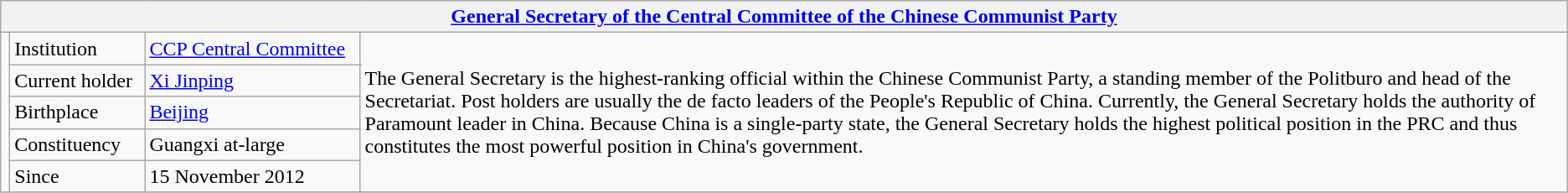<table class="wikitable">
<tr>
<th colspan=5><a href='#'>General Secretary of the Central Committee of the Chinese Communist Party</a></th>
</tr>
<tr>
<td rowspan=5></td>
<td width=100px>Institution</td>
<td colspan=2><a href='#'>CCP Central Committee</a></td>
<td rowspan=5>The General Secretary is the highest-ranking official within the Chinese Communist Party, a standing member of the Politburo and head of the Secretariat. Post holders are usually the de facto leaders of the People's Republic of China. Currently, the General Secretary holds the authority of Paramount leader in China. Because China is a single-party state, the General Secretary holds the highest political position in the PRC and thus constitutes the most powerful position in China's government.</td>
</tr>
<tr>
<td>Current holder</td>
<td colspan=2 width=400px><a href='#'>Xi Jinping</a></td>
</tr>
<tr>
<td>Birthplace</td>
<td colspan=2><a href='#'>Beijing</a></td>
</tr>
<tr>
<td>Constituency</td>
<td colspan=2>Guangxi at-large</td>
</tr>
<tr>
<td>Since</td>
<td colspan=2>15 November 2012</td>
</tr>
<tr>
</tr>
</table>
